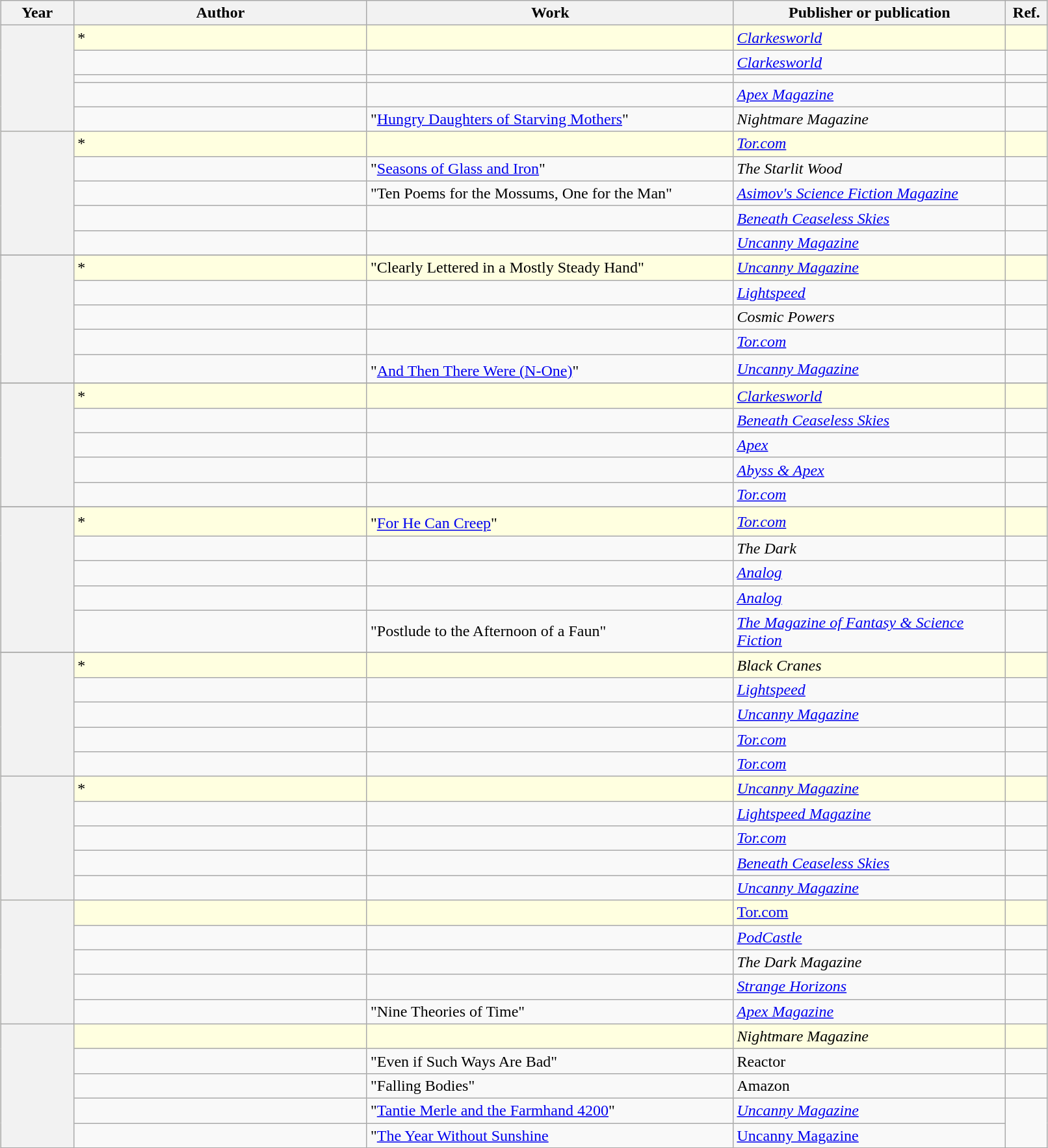<table class="sortable wikitable" width="85%" cellpadding="5" style="margin: 1em auto 1em auto">
<tr>
<th width="7%" scope="col">Year</th>
<th width="28%" scope="col">Author</th>
<th width="35%" scope="col">Work</th>
<th width="26%" scope="col">Publisher or publication</th>
<th width="4%" scope="col" class="unsortable">Ref.</th>
</tr>
<tr style="background:lightyellow;">
<th scope="row" align="center" rowspan="5" style="font-weight:normal;"></th>
<td>*</td>
<td></td>
<td><em><a href='#'>Clarkesworld</a></em></td>
<td align="center"></td>
</tr>
<tr>
<td></td>
<td></td>
<td><em><a href='#'>Clarkesworld</a></em></td>
<td align="center"></td>
</tr>
<tr>
<td></td>
<td></td>
<td></td>
<td align="center"></td>
</tr>
<tr>
<td></td>
<td></td>
<td><em><a href='#'>Apex Magazine</a></em></td>
<td align="center"></td>
</tr>
<tr>
<td></td>
<td>"<a href='#'>Hungry Daughters of Starving Mothers</a>"</td>
<td><em>Nightmare Magazine</em></td>
<td align="center"></td>
</tr>
<tr style="background:lightyellow;">
<th scope="row" align="center" rowspan="5" style="font-weight:normal;"></th>
<td>*</td>
<td></td>
<td><em><a href='#'>Tor.com</a></em></td>
<td align="center"></td>
</tr>
<tr>
<td></td>
<td>"<a href='#'>Seasons of Glass and Iron</a>"</td>
<td><em>The Starlit Wood</em></td>
<td align="center"></td>
</tr>
<tr>
<td></td>
<td>"Ten Poems for the Mossums, One for the Man"</td>
<td><em><a href='#'>Asimov's Science Fiction Magazine</a></em></td>
<td align="center"></td>
</tr>
<tr>
<td></td>
<td></td>
<td><em><a href='#'>Beneath Ceaseless Skies</a></em></td>
<td align="center"></td>
</tr>
<tr>
<td></td>
<td></td>
<td><em><a href='#'>Uncanny Magazine</a></em></td>
<td align="center"></td>
</tr>
<tr>
</tr>
<tr style="background:lightyellow;">
<th scope="row" align="center" rowspan="5" style="font-weight:normal;"></th>
<td>*</td>
<td>"Clearly Lettered in a Mostly Steady Hand"</td>
<td><em><a href='#'>Uncanny Magazine</a></em></td>
<td align="center"></td>
</tr>
<tr>
<td></td>
<td></td>
<td><em><a href='#'>Lightspeed</a></em></td>
<td align="center"></td>
</tr>
<tr>
<td></td>
<td></td>
<td><em>Cosmic Powers</em></td>
<td align="center"></td>
</tr>
<tr>
<td></td>
<td></td>
<td><em><a href='#'>Tor.com</a></em></td>
<td align="center"></td>
</tr>
<tr>
<td></td>
<td>"<a href='#'>And Then There Were (N-One)</a>"<sup></sup></td>
<td><em><a href='#'>Uncanny Magazine</a></em></td>
<td align="center"></td>
</tr>
<tr>
</tr>
<tr style="background:lightyellow;">
<th scope="row" align="center" rowspan="5" style="font-weight:normal;"></th>
<td>*</td>
<td></td>
<td><em><a href='#'>Clarkesworld</a></em></td>
<td align="center"></td>
</tr>
<tr>
<td></td>
<td></td>
<td><em><a href='#'>Beneath Ceaseless Skies</a></em></td>
<td align="center"></td>
</tr>
<tr>
<td></td>
<td></td>
<td><em><a href='#'>Apex</a></em></td>
<td align="center"></td>
</tr>
<tr>
<td></td>
<td></td>
<td><em><a href='#'>Abyss & Apex</a></em></td>
<td align="center"></td>
</tr>
<tr>
<td></td>
<td></td>
<td><em><a href='#'>Tor.com</a></em></td>
<td align="center"></td>
</tr>
<tr>
</tr>
<tr style="background:lightyellow;">
<th scope="row" align="center" rowspan="5" style="font-weight:normal;"></th>
<td>*</td>
<td>"<a href='#'>For He Can Creep</a>"<sup></sup></td>
<td><em><a href='#'>Tor.com</a></em></td>
<td align="center"></td>
</tr>
<tr>
<td></td>
<td></td>
<td><em>The Dark</em></td>
<td align="center"></td>
</tr>
<tr>
<td></td>
<td></td>
<td><em><a href='#'>Analog</a></em></td>
<td align="center"></td>
</tr>
<tr>
<td></td>
<td></td>
<td><em><a href='#'>Analog</a></em></td>
<td align="center"></td>
</tr>
<tr>
<td></td>
<td>"Postlude to the Afternoon of a Faun"</td>
<td><em><a href='#'>The Magazine of Fantasy & Science Fiction</a></em></td>
<td align="center"></td>
</tr>
<tr>
</tr>
<tr style="background:lightyellow;">
<th scope="row" align="center" rowspan="5" style="font-weight:normal;"></th>
<td>*</td>
<td></td>
<td><em>Black Cranes</em></td>
<td align="center"></td>
</tr>
<tr>
<td></td>
<td></td>
<td><em><a href='#'>Lightspeed</a></em></td>
<td align="center"></td>
</tr>
<tr>
<td></td>
<td></td>
<td><em><a href='#'>Uncanny Magazine</a></em></td>
<td></td>
</tr>
<tr>
<td></td>
<td></td>
<td><em><a href='#'>Tor.com</a></em></td>
<td align="center"></td>
</tr>
<tr>
<td></td>
<td></td>
<td><em><a href='#'>Tor.com</a></em></td>
<td align="center"></td>
</tr>
<tr style="background:lightyellow;">
<th rowspan="5" scope="row" align="center" style="font-weight:normal;"></th>
<td>*</td>
<td></td>
<td><em><a href='#'>Uncanny Magazine</a></em></td>
<td align="center"></td>
</tr>
<tr>
<td></td>
<td></td>
<td><em><a href='#'>Lightspeed Magazine</a></em></td>
<td align="center"></td>
</tr>
<tr>
<td></td>
<td></td>
<td><em><a href='#'>Tor.com</a></em></td>
<td align="center"></td>
</tr>
<tr>
<td></td>
<td></td>
<td><em><a href='#'>Beneath Ceaseless Skies</a></em></td>
<td align="center"></td>
</tr>
<tr>
<td></td>
<td></td>
<td><em><a href='#'>Uncanny Magazine</a></em></td>
<td align="center"></td>
</tr>
<tr style="background:lightyellow;">
<th scope="row" align="center" rowspan="5" style="font-weight:normal;"></th>
<td></td>
<td></td>
<td><a href='#'>Tor.com</a></td>
<td></td>
</tr>
<tr>
<td></td>
<td></td>
<td><em><a href='#'>PodCastle</a></em></td>
<td></td>
</tr>
<tr>
<td></td>
<td></td>
<td><em>The Dark Magazine</em></td>
<td></td>
</tr>
<tr>
<td></td>
<td></td>
<td><em><a href='#'>Strange Horizons</a></em></td>
<td></td>
</tr>
<tr>
<td></td>
<td>"Nine Theories of Time"</td>
<td><em><a href='#'>Apex Magazine</a></em></td>
<td></td>
</tr>
<tr style="background:lightyellow;">
<th scope="row" align="center" rowspan="5" style="font-weight:normal;"></th>
<td></td>
<td></td>
<td><em>Nightmare Magazine</em></td>
<td></td>
</tr>
<tr>
<td></td>
<td>"Even if Such Ways Are Bad"</td>
<td>Reactor</td>
<td></td>
</tr>
<tr>
<td></td>
<td>"Falling Bodies"</td>
<td>Amazon</td>
<td></td>
</tr>
<tr>
<td></td>
<td>"<a href='#'>Tantie Merle and the Farmhand 4200</a>"</td>
<td><em><a href='#'>Uncanny Magazine</a></em></td>
</tr>
<tr>
<td></td>
<td>"<a href='#'>The Year Without Sunshine</a><em></td>
<td></em><a href='#'>Uncanny Magazine</a><em></td>
</tr>
</table>
